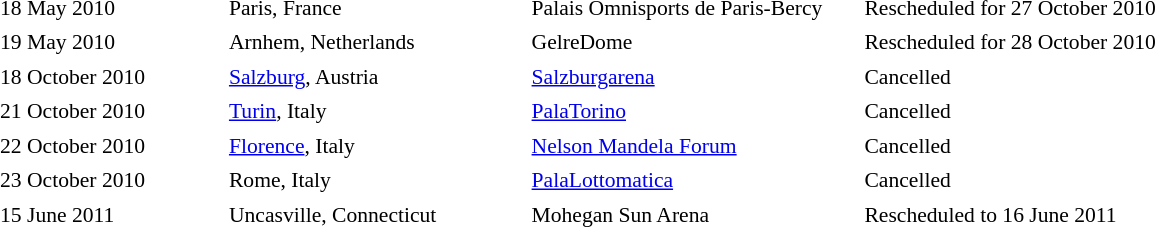<table cellpadding="2" style="border:0 solid darkgrey; font-size:90%">
<tr>
<th width="150"></th>
<th width="200"></th>
<th width="220"></th>
<th width="700"></th>
</tr>
<tr border="0">
<td>18 May 2010</td>
<td>Paris, France</td>
<td>Palais Omnisports de Paris-Bercy</td>
<td>Rescheduled for 27 October 2010</td>
</tr>
<tr>
<td>19 May 2010</td>
<td>Arnhem, Netherlands</td>
<td>GelreDome</td>
<td>Rescheduled for 28 October 2010</td>
</tr>
<tr>
<td>18 October 2010</td>
<td><a href='#'>Salzburg</a>, Austria</td>
<td><a href='#'>Salzburgarena</a></td>
<td>Cancelled</td>
</tr>
<tr>
<td>21 October 2010</td>
<td><a href='#'>Turin</a>, Italy</td>
<td><a href='#'>PalaTorino</a></td>
<td>Cancelled</td>
</tr>
<tr>
<td>22 October 2010</td>
<td><a href='#'>Florence</a>, Italy</td>
<td><a href='#'>Nelson Mandela Forum</a></td>
<td>Cancelled</td>
</tr>
<tr>
<td>23 October 2010</td>
<td>Rome, Italy</td>
<td><a href='#'>PalaLottomatica</a></td>
<td>Cancelled</td>
</tr>
<tr>
<td>15 June 2011</td>
<td>Uncasville, Connecticut</td>
<td>Mohegan Sun Arena</td>
<td>Rescheduled to 16 June 2011</td>
</tr>
<tr>
</tr>
</table>
